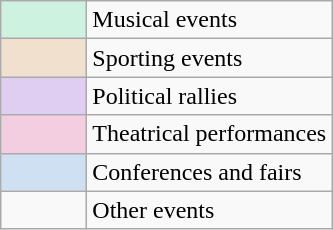<table class="wikitable">
<tr>
<td width=50px style="background:#CEF2E0"></td>
<td>Musical events</td>
</tr>
<tr>
<td width=50px style="background:#F2E0CE"></td>
<td>Sporting events</td>
</tr>
<tr>
<td width=50px style="background:#E0CEF2"></td>
<td>Political rallies</td>
</tr>
<tr>
<td width=50px style="background:#F2CEE0"></td>
<td>Theatrical performances</td>
</tr>
<tr>
<td width=50px style="background:#CEE0F2"></td>
<td>Conferences and fairs</td>
</tr>
<tr>
<td width=50px></td>
<td>Other events</td>
</tr>
</table>
